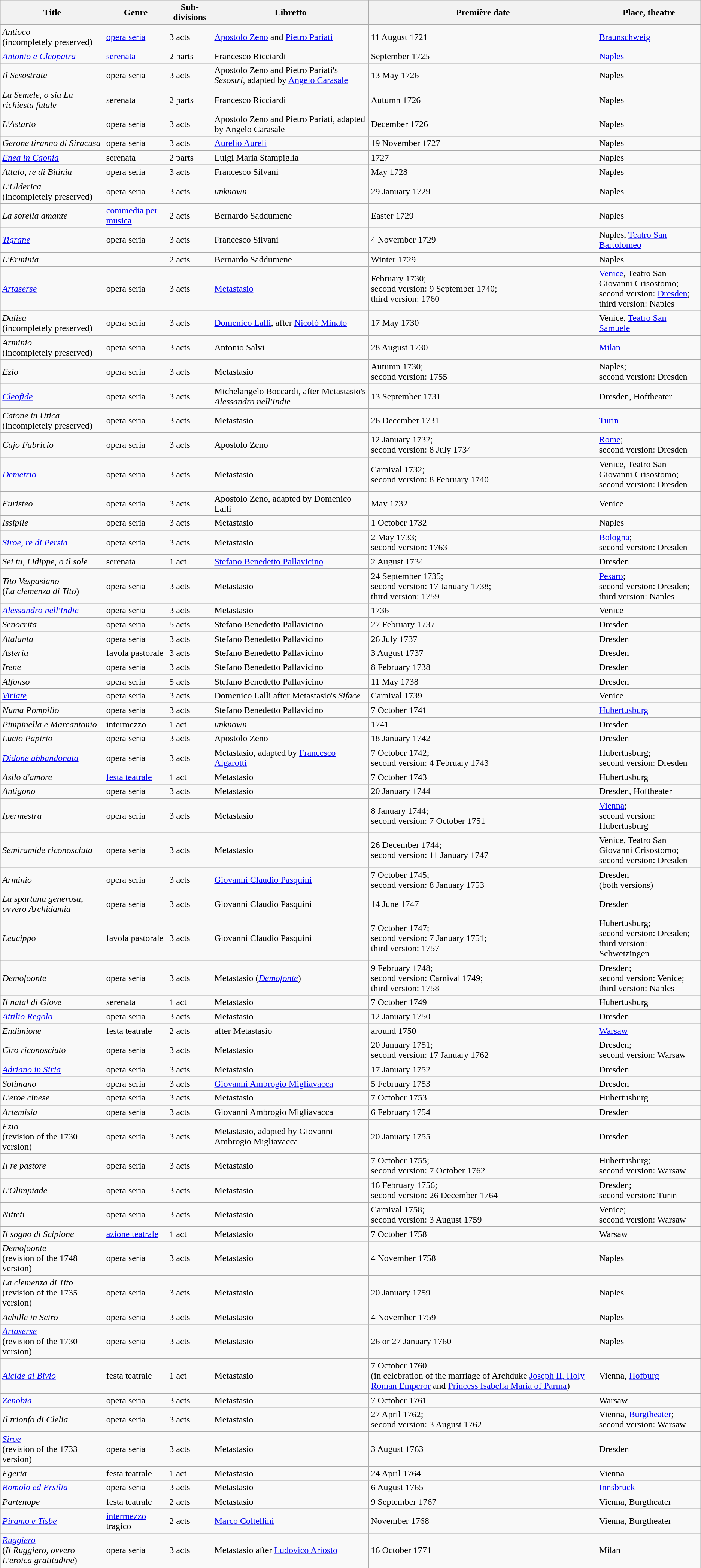<table class="wikitable sortable">
<tr>
<th>Title</th>
<th>Genre</th>
<th>Sub­divisions</th>
<th>Libretto</th>
<th>Première date</th>
<th>Place, theatre</th>
</tr>
<tr>
<td><em>Antioco</em><br>(incompletely preserved)</td>
<td><a href='#'>opera seria</a></td>
<td>3 acts</td>
<td><a href='#'>Apostolo Zeno</a> and <a href='#'>Pietro Pariati</a></td>
<td>11 August 1721</td>
<td><a href='#'>Braunschweig</a></td>
</tr>
<tr>
<td><em><a href='#'>Antonio e Cleopatra</a></em></td>
<td><a href='#'>serenata</a></td>
<td>2 parts</td>
<td>Francesco Ricciardi</td>
<td>September 1725</td>
<td><a href='#'>Naples</a></td>
</tr>
<tr>
<td><em>Il Sesostrate</em></td>
<td>opera seria</td>
<td>3 acts</td>
<td>Apostolo Zeno and Pietro Pariati's <em>Sesostri</em>, adapted by <a href='#'>Angelo Carasale</a></td>
<td>13 May 1726</td>
<td>Naples</td>
</tr>
<tr>
<td><em>La Semele, o sia La richiesta fatale</em></td>
<td>serenata</td>
<td>2 parts</td>
<td>Francesco Ricciardi</td>
<td>Autumn 1726</td>
<td>Naples</td>
</tr>
<tr>
<td><em>L'Astarto</em></td>
<td>opera seria</td>
<td>3 acts</td>
<td>Apostolo Zeno and Pietro Pariati, adapted by Angelo Carasale</td>
<td>December 1726</td>
<td>Naples</td>
</tr>
<tr>
<td><em>Gerone tiranno di Siracusa</em></td>
<td>opera seria</td>
<td>3 acts</td>
<td> <a href='#'>Aurelio Aureli</a></td>
<td>19 November 1727</td>
<td>Naples</td>
</tr>
<tr>
<td><em><a href='#'>Enea in Caonia</a></em></td>
<td>serenata</td>
<td>2 parts</td>
<td>Luigi Maria Stampiglia</td>
<td>1727</td>
<td>Naples</td>
</tr>
<tr>
<td><em>Attalo, re di Bitinia</em></td>
<td>opera seria</td>
<td>3 acts</td>
<td>Francesco Silvani</td>
<td>May 1728</td>
<td>Naples</td>
</tr>
<tr>
<td><em>L'Ulderica</em><br>(incompletely preserved)</td>
<td>opera seria</td>
<td>3 acts</td>
<td><em>unknown</em></td>
<td>29 January 1729</td>
<td>Naples</td>
</tr>
<tr>
<td><em>La sorella amante</em></td>
<td><a href='#'>commedia per musica</a></td>
<td>2 acts</td>
<td>Bernardo Saddumene</td>
<td>Easter 1729</td>
<td>Naples</td>
</tr>
<tr>
<td><em><a href='#'>Tigrane</a></em></td>
<td>opera seria</td>
<td>3 acts</td>
<td>Francesco Silvani</td>
<td>4 November 1729</td>
<td>Naples, <a href='#'>Teatro San Bartolomeo</a></td>
</tr>
<tr>
<td><em>L'Erminia</em></td>
<td></td>
<td>2 acts</td>
<td>Bernardo Saddumene</td>
<td>Winter 1729</td>
<td>Naples</td>
</tr>
<tr>
<td><em><a href='#'>Artaserse</a></em></td>
<td>opera seria</td>
<td>3 acts</td>
<td><a href='#'>Metastasio</a></td>
<td>February 1730;<br>second version: 9 September 1740;<br>third version: 1760</td>
<td><a href='#'>Venice</a>, Teatro San Giovanni Crisostomo;<br>second version: <a href='#'>Dresden</a>;<br>third version: Naples</td>
</tr>
<tr>
<td><em>Dalisa</em><br>(incompletely preserved)</td>
<td>opera seria</td>
<td>3 acts</td>
<td><a href='#'>Domenico Lalli</a>, after <a href='#'>Nicolò Minato</a></td>
<td>17 May 1730</td>
<td>Venice, <a href='#'>Teatro San Samuele</a></td>
</tr>
<tr>
<td><em>Arminio</em><br>(incompletely preserved)</td>
<td>opera seria</td>
<td>3 acts</td>
<td>Antonio Salvi</td>
<td>28 August 1730</td>
<td><a href='#'>Milan</a></td>
</tr>
<tr>
<td><em>Ezio</em></td>
<td>opera seria</td>
<td>3 acts</td>
<td>Metastasio</td>
<td>Autumn 1730;<br>second version: 1755</td>
<td>Naples;<br>second version: Dresden</td>
</tr>
<tr>
<td><em><a href='#'>Cleofide</a></em></td>
<td>opera seria</td>
<td>3 acts</td>
<td>Michelangelo Boccardi, after Metastasio's <em>Alessandro nell'Indie</em></td>
<td>13 September 1731</td>
<td>Dresden, Hoftheater</td>
</tr>
<tr>
<td><em>Catone in Utica</em><br>(incompletely preserved)</td>
<td>opera seria</td>
<td>3 acts</td>
<td>Metastasio</td>
<td>26 December 1731</td>
<td><a href='#'>Turin</a></td>
</tr>
<tr>
<td><em>Cajo Fabricio</em></td>
<td>opera seria</td>
<td>3 acts</td>
<td>Apostolo Zeno</td>
<td>12 January 1732;<br>second version: 8 July 1734</td>
<td><a href='#'>Rome</a>;<br>second version: Dresden</td>
</tr>
<tr>
<td><em><a href='#'>Demetrio</a></em></td>
<td>opera seria</td>
<td>3 acts</td>
<td>Metastasio</td>
<td>Carnival 1732;<br>second version: 8 February 1740</td>
<td>Venice, Teatro San Giovanni Crisostomo;<br>second version: Dresden</td>
</tr>
<tr>
<td><em>Euristeo</em></td>
<td>opera seria</td>
<td>3 acts</td>
<td>Apostolo Zeno, adapted by Domenico Lalli</td>
<td>May 1732</td>
<td>Venice</td>
</tr>
<tr>
<td><em>Issipile</em></td>
<td>opera seria</td>
<td>3 acts</td>
<td>Metastasio</td>
<td>1 October 1732</td>
<td>Naples</td>
</tr>
<tr>
<td><em><a href='#'>Siroe, re di Persia</a></em></td>
<td>opera seria</td>
<td>3 acts</td>
<td>Metastasio</td>
<td>2 May 1733;<br>second version: 1763</td>
<td><a href='#'>Bologna</a>;<br>second version: Dresden</td>
</tr>
<tr>
<td><em>Sei tu, Lidippe, o il sole</em></td>
<td>serenata</td>
<td>1 act</td>
<td><a href='#'>Stefano Benedetto Pallavicino</a></td>
<td>2 August 1734</td>
<td>Dresden</td>
</tr>
<tr>
<td><em>Tito Vespasiano</em><br>(<em>La clemenza di Tito</em>)</td>
<td>opera seria</td>
<td>3 acts</td>
<td>Metastasio</td>
<td>24 September 1735;<br>second version: 17 January 1738;<br>third version: 1759</td>
<td><a href='#'>Pesaro</a>;<br>second version: Dresden;<br>third version: Naples</td>
</tr>
<tr>
<td><em><a href='#'>Alessandro nell'Indie</a></em></td>
<td>opera seria</td>
<td>3 acts</td>
<td>Metastasio</td>
<td>1736</td>
<td>Venice</td>
</tr>
<tr>
<td><em>Senocrita</em></td>
<td>opera seria</td>
<td>5 acts</td>
<td>Stefano Benedetto Pallavicino</td>
<td>27 February 1737</td>
<td>Dresden</td>
</tr>
<tr>
<td><em>Atalanta</em></td>
<td>opera seria</td>
<td>3 acts</td>
<td>Stefano Benedetto Pallavicino</td>
<td>26 July 1737</td>
<td>Dresden</td>
</tr>
<tr>
<td><em>Asteria</em></td>
<td>favola pastorale</td>
<td>3 acts</td>
<td>Stefano Benedetto Pallavicino</td>
<td>3 August 1737</td>
<td>Dresden</td>
</tr>
<tr>
<td><em>Irene</em></td>
<td>opera seria</td>
<td>3 acts</td>
<td>Stefano Benedetto Pallavicino</td>
<td>8 February 1738</td>
<td>Dresden</td>
</tr>
<tr>
<td><em>Alfonso</em></td>
<td>opera seria</td>
<td>5 acts</td>
<td>Stefano Benedetto Pallavicino</td>
<td>11 May 1738</td>
<td>Dresden</td>
</tr>
<tr>
<td><em><a href='#'>Viriate</a></em></td>
<td>opera seria</td>
<td>3 acts</td>
<td>Domenico Lalli after Metastasio's <em>Siface</em></td>
<td>Carnival 1739</td>
<td>Venice</td>
</tr>
<tr>
<td><em>Numa Pompilio</em></td>
<td>opera seria</td>
<td>3 acts</td>
<td>Stefano Benedetto Pallavicino</td>
<td>7 October 1741</td>
<td><a href='#'>Hubertusburg</a></td>
</tr>
<tr>
<td><em>Pimpinella e Marcantonio</em></td>
<td>intermezzo</td>
<td>1 act</td>
<td><em>unknown</em></td>
<td>1741</td>
<td>Dresden</td>
</tr>
<tr>
<td><em>Lucio Papirio</em></td>
<td>opera seria</td>
<td>3 acts</td>
<td>Apostolo Zeno</td>
<td>18 January 1742</td>
<td>Dresden</td>
</tr>
<tr>
<td><em><a href='#'>Didone abbandonata</a></em></td>
<td>opera seria</td>
<td>3 acts</td>
<td>Metastasio, adapted by <a href='#'>Francesco Algarotti</a></td>
<td>7 October 1742;<br>second version: 4 February 1743</td>
<td>Hubertusburg;<br>second version: Dresden</td>
</tr>
<tr>
<td><em>Asilo d'amore</em></td>
<td><a href='#'>festa teatrale</a></td>
<td>1 act</td>
<td>Metastasio</td>
<td>7 October 1743</td>
<td>Hubertusburg</td>
</tr>
<tr>
<td><em>Antigono</em></td>
<td>opera seria</td>
<td>3 acts</td>
<td>Metastasio</td>
<td> 20 January 1744</td>
<td>Dresden, Hoftheater</td>
</tr>
<tr>
<td><em>Ipermestra</em></td>
<td>opera seria</td>
<td>3 acts</td>
<td>Metastasio</td>
<td> 8 January 1744;<br>second version: 7 October 1751</td>
<td><a href='#'>Vienna</a>;<br>second version: Hubertusburg</td>
</tr>
<tr>
<td><em>Semiramide riconosciuta</em></td>
<td>opera seria</td>
<td>3 acts</td>
<td>Metastasio</td>
<td>26 December 1744;<br>second version: 11 January 1747</td>
<td>Venice, Teatro San Giovanni Crisostomo;<br>second version: Dresden</td>
</tr>
<tr>
<td><em>Arminio</em></td>
<td>opera seria</td>
<td>3 acts</td>
<td><a href='#'>Giovanni Claudio Pasquini</a></td>
<td>7 October 1745;<br>second version: 8 January 1753</td>
<td>Dresden<br>(both versions)</td>
</tr>
<tr>
<td><em>La spartana generosa, ovvero Archidamia</em></td>
<td>opera seria</td>
<td>3 acts</td>
<td>Giovanni Claudio Pasquini</td>
<td>14 June 1747</td>
<td>Dresden</td>
</tr>
<tr>
<td><em>Leucippo</em></td>
<td>favola pastorale</td>
<td>3 acts</td>
<td>Giovanni Claudio Pasquini</td>
<td>7 October 1747;<br>second version: 7 January 1751;<br>third version: 1757</td>
<td>Hubertusburg;<br>second version: Dresden;<br>third version: Schwetzingen</td>
</tr>
<tr>
<td><em>Demofoonte</em></td>
<td>opera seria</td>
<td>3 acts</td>
<td>Metastasio (<em><a href='#'>Demofonte</a></em>)</td>
<td>9 February 1748;<br>second version: Carnival 1749;<br>third version: 1758</td>
<td>Dresden;<br>second version: Venice;<br>third version: Naples</td>
</tr>
<tr>
<td><em>Il natal di Giove</em></td>
<td>serenata</td>
<td>1 act</td>
<td>Metastasio</td>
<td>7 October 1749</td>
<td>Hubertusburg</td>
</tr>
<tr>
<td><em><a href='#'>Attilio Regolo</a></em></td>
<td>opera seria</td>
<td>3 acts</td>
<td>Metastasio</td>
<td>12 January 1750</td>
<td>Dresden</td>
</tr>
<tr>
<td><em>Endimione</em></td>
<td>festa teatrale</td>
<td>2 acts</td>
<td>after Metastasio</td>
<td>around 1750</td>
<td><a href='#'>Warsaw</a></td>
</tr>
<tr>
<td><em>Ciro riconosciuto</em></td>
<td>opera seria</td>
<td>3 acts</td>
<td>Metastasio</td>
<td>20 January 1751;<br>second version: 17 January 1762</td>
<td>Dresden;<br>second version: Warsaw</td>
</tr>
<tr>
<td><em><a href='#'>Adriano in Siria</a></em></td>
<td>opera seria</td>
<td>3 acts</td>
<td>Metastasio</td>
<td>17 January 1752</td>
<td>Dresden</td>
</tr>
<tr>
<td><em>Solimano</em></td>
<td>opera seria</td>
<td>3 acts</td>
<td><a href='#'>Giovanni Ambrogio Migliavacca</a></td>
<td>5 February 1753</td>
<td>Dresden</td>
</tr>
<tr>
<td><em>L'eroe cinese</em></td>
<td>opera seria</td>
<td>3 acts</td>
<td>Metastasio</td>
<td>7 October 1753</td>
<td>Hubertusburg</td>
</tr>
<tr>
<td><em>Artemisia</em></td>
<td>opera seria</td>
<td>3 acts</td>
<td>Giovanni Ambrogio Migliavacca</td>
<td>6 February 1754</td>
<td>Dresden</td>
</tr>
<tr>
<td><em>Ezio</em><br>(revision of the 1730 version)</td>
<td>opera seria</td>
<td>3 acts</td>
<td>Metastasio, adapted by Giovanni Ambrogio Migliavacca</td>
<td>20 January 1755</td>
<td>Dresden</td>
</tr>
<tr>
<td><em>Il re pastore</em></td>
<td>opera seria</td>
<td>3 acts</td>
<td>Metastasio</td>
<td>7 October 1755;<br>second version: 7 October 1762</td>
<td>Hubertusburg;<br>second version: Warsaw</td>
</tr>
<tr>
<td><em>L'Olimpiade</em></td>
<td>opera seria</td>
<td>3 acts</td>
<td>Metastasio</td>
<td>16 February 1756;<br>second version: 26 December 1764</td>
<td>Dresden;<br>second version: Turin</td>
</tr>
<tr>
<td><em>Nitteti</em></td>
<td>opera seria</td>
<td>3 acts</td>
<td>Metastasio</td>
<td>Carnival 1758;<br>second version: 3 August 1759</td>
<td>Venice;<br>second version: Warsaw</td>
</tr>
<tr>
<td><em>Il sogno di Scipione</em></td>
<td><a href='#'>azione teatrale</a></td>
<td>1 act</td>
<td>Metastasio</td>
<td>7 October 1758</td>
<td>Warsaw</td>
</tr>
<tr>
<td><em>Demofoonte</em><br>(revision of the 1748 version)</td>
<td>opera seria</td>
<td>3 acts</td>
<td>Metastasio</td>
<td>4 November 1758</td>
<td>Naples</td>
</tr>
<tr>
<td><em>La clemenza di Tito</em><br>(revision of the 1735 version)</td>
<td>opera seria</td>
<td>3 acts</td>
<td>Metastasio</td>
<td>20 January 1759</td>
<td>Naples</td>
</tr>
<tr>
<td><em>Achille in Sciro</em></td>
<td>opera seria</td>
<td>3 acts</td>
<td>Metastasio</td>
<td>4 November 1759</td>
<td>Naples</td>
</tr>
<tr>
<td><em><a href='#'>Artaserse</a></em><br>(revision of the 1730 version)</td>
<td>opera seria</td>
<td>3 acts</td>
<td>Metastasio</td>
<td>26 or 27 January 1760</td>
<td>Naples</td>
</tr>
<tr>
<td><em><a href='#'>Alcide al Bivio</a></em></td>
<td>festa teatrale</td>
<td>1 act</td>
<td>Metastasio</td>
<td>7 October 1760<br>(in celebration of the marriage of Archduke <a href='#'>Joseph II, Holy Roman Emperor</a> and <a href='#'>Princess Isabella Maria of Parma</a>)</td>
<td>Vienna, <a href='#'>Hofburg</a></td>
</tr>
<tr>
<td><em><a href='#'>Zenobia</a></em></td>
<td>opera seria</td>
<td>3 acts</td>
<td>Metastasio</td>
<td>7 October 1761</td>
<td>Warsaw</td>
</tr>
<tr>
<td><em>Il trionfo di Clelia</em></td>
<td>opera seria</td>
<td>3 acts</td>
<td>Metastasio</td>
<td>27 April 1762;<br>second version: 3 August 1762</td>
<td>Vienna, <a href='#'>Burgtheater</a>;<br>second version: Warsaw</td>
</tr>
<tr>
<td><em><a href='#'>Siroe</a></em><br>(revision of the 1733 version)</td>
<td>opera seria</td>
<td>3 acts</td>
<td>Metastasio</td>
<td>3 August 1763</td>
<td>Dresden</td>
</tr>
<tr>
<td><em>Egeria</em></td>
<td>festa teatrale</td>
<td>1 act</td>
<td>Metastasio</td>
<td>24 April 1764</td>
<td>Vienna</td>
</tr>
<tr>
<td><em><a href='#'>Romolo ed Ersilia</a></em></td>
<td>opera seria</td>
<td>3 acts</td>
<td>Metastasio</td>
<td>6 August 1765</td>
<td><a href='#'>Innsbruck</a></td>
</tr>
<tr>
<td><em>Partenope</em></td>
<td>festa teatrale</td>
<td>2 acts</td>
<td>Metastasio</td>
<td>9 September 1767</td>
<td>Vienna, Burgtheater</td>
</tr>
<tr>
<td><em><a href='#'>Piramo e Tisbe</a></em></td>
<td><a href='#'>intermezzo</a> tragico</td>
<td>2 acts</td>
<td><a href='#'>Marco Coltellini</a></td>
<td>November 1768</td>
<td>Vienna, Burgtheater</td>
</tr>
<tr>
<td><em><a href='#'>Ruggiero</a></em><br>(<em>Il Ruggiero, ovvero L'eroica gratitudine</em>)</td>
<td>opera seria</td>
<td>3 acts</td>
<td>Metastasio after <a href='#'>Ludovico Ariosto</a></td>
<td>16 October 1771</td>
<td>Milan</td>
</tr>
</table>
